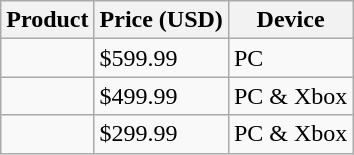<table class="wikitable">
<tr>
<th>Product</th>
<th>Price (USD)</th>
<th>Device</th>
</tr>
<tr>
<td></td>
<td>$599.99</td>
<td>PC</td>
</tr>
<tr>
<td></td>
<td>$499.99</td>
<td>PC & Xbox</td>
</tr>
<tr>
<td></td>
<td>$299.99</td>
<td>PC & Xbox</td>
</tr>
</table>
